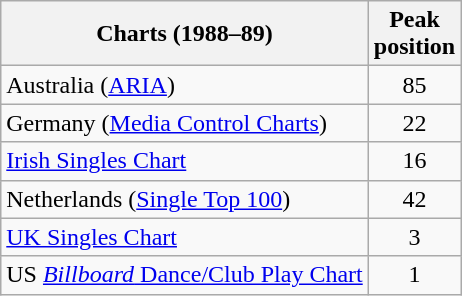<table class="wikitable sortable">
<tr>
<th align="center">Charts (1988–89)</th>
<th align="center">Peak<br>position</th>
</tr>
<tr>
<td align="left">Australia (<a href='#'>ARIA</a>)</td>
<td align="center">85</td>
</tr>
<tr>
<td align="left">Germany (<a href='#'>Media Control Charts</a>)</td>
<td align="center">22</td>
</tr>
<tr>
<td align="left"><a href='#'>Irish Singles Chart</a></td>
<td align="center">16</td>
</tr>
<tr>
<td align="left">Netherlands (<a href='#'>Single Top 100</a>)</td>
<td align="center">42</td>
</tr>
<tr>
<td align="left"><a href='#'>UK Singles Chart</a></td>
<td align="center">3</td>
</tr>
<tr>
<td align="left">US <a href='#'><em>Billboard</em> Dance/Club Play Chart</a></td>
<td align="center">1</td>
</tr>
</table>
